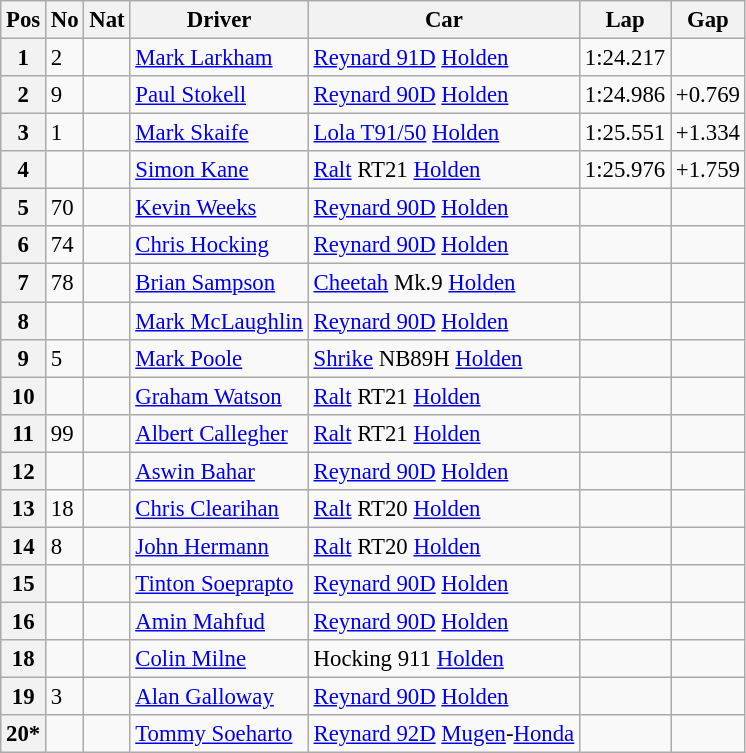<table class="wikitable" style="font-size: 95%;">
<tr>
<th>Pos</th>
<th>No</th>
<th>Nat</th>
<th>Driver</th>
<th>Car</th>
<th>Lap</th>
<th>Gap</th>
</tr>
<tr>
<th>1</th>
<td>2</td>
<td></td>
<td><a href='#'>Mark Larkham</a></td>
<td><a href='#'>Reynard 91D</a> <a href='#'>Holden</a></td>
<td>1:24.217</td>
<td></td>
</tr>
<tr>
<th>2</th>
<td>9</td>
<td></td>
<td><a href='#'>Paul Stokell</a></td>
<td><a href='#'>Reynard 90D</a> <a href='#'>Holden</a></td>
<td>1:24.986</td>
<td>+0.769</td>
</tr>
<tr>
<th>3</th>
<td>1</td>
<td></td>
<td><a href='#'>Mark Skaife</a></td>
<td><a href='#'>Lola T91/50</a> <a href='#'>Holden</a></td>
<td>1:25.551</td>
<td>+1.334</td>
</tr>
<tr>
<th>4</th>
<td></td>
<td></td>
<td><a href='#'>Simon Kane</a></td>
<td><a href='#'>Ralt</a> RT21 <a href='#'>Holden</a></td>
<td>1:25.976</td>
<td>+1.759</td>
</tr>
<tr>
<th>5</th>
<td>70</td>
<td></td>
<td><a href='#'>Kevin Weeks</a></td>
<td><a href='#'>Reynard 90D</a> <a href='#'>Holden</a></td>
<td></td>
<td></td>
</tr>
<tr>
<th>6</th>
<td>74</td>
<td></td>
<td><a href='#'>Chris Hocking</a></td>
<td><a href='#'>Reynard 90D</a> <a href='#'>Holden</a></td>
<td></td>
<td></td>
</tr>
<tr>
<th>7</th>
<td>78</td>
<td></td>
<td><a href='#'>Brian Sampson</a></td>
<td><a href='#'>Cheetah</a> Mk.9 <a href='#'>Holden</a></td>
<td></td>
<td></td>
</tr>
<tr>
<th>8</th>
<td></td>
<td></td>
<td><a href='#'>Mark McLaughlin</a></td>
<td><a href='#'>Reynard 90D</a> <a href='#'>Holden</a></td>
<td></td>
<td></td>
</tr>
<tr>
<th>9</th>
<td>5</td>
<td></td>
<td><a href='#'>Mark Poole</a></td>
<td><a href='#'>Shrike</a> NB89H <a href='#'>Holden</a></td>
<td></td>
<td></td>
</tr>
<tr>
<th>10</th>
<td></td>
<td></td>
<td><a href='#'>Graham Watson</a></td>
<td><a href='#'>Ralt</a> RT21 <a href='#'>Holden</a></td>
<td></td>
<td></td>
</tr>
<tr>
<th>11</th>
<td>99</td>
<td></td>
<td><a href='#'>Albert Callegher</a></td>
<td><a href='#'>Ralt</a> RT21 <a href='#'>Holden</a></td>
<td></td>
<td></td>
</tr>
<tr>
<th>12</th>
<td></td>
<td></td>
<td><a href='#'>Aswin Bahar</a></td>
<td><a href='#'>Reynard 90D</a> <a href='#'>Holden</a></td>
<td></td>
<td></td>
</tr>
<tr>
<th>13</th>
<td>18</td>
<td></td>
<td><a href='#'>Chris Clearihan</a></td>
<td><a href='#'>Ralt</a> RT20 <a href='#'>Holden</a></td>
<td></td>
<td></td>
</tr>
<tr>
<th>14</th>
<td>8</td>
<td></td>
<td><a href='#'>John Hermann</a></td>
<td><a href='#'>Ralt</a> RT20 <a href='#'>Holden</a></td>
<td></td>
<td></td>
</tr>
<tr>
<th>15</th>
<td></td>
<td></td>
<td><a href='#'>Tinton Soeprapto</a></td>
<td><a href='#'>Reynard 90D</a> <a href='#'>Holden</a></td>
<td></td>
<td></td>
</tr>
<tr>
<th>16</th>
<td></td>
<td></td>
<td><a href='#'>Amin Mahfud</a></td>
<td><a href='#'>Reynard 90D</a> <a href='#'>Holden</a></td>
<td></td>
<td></td>
</tr>
<tr>
<th>18</th>
<td></td>
<td></td>
<td><a href='#'>Colin Milne</a></td>
<td>Hocking 911 <a href='#'>Holden</a></td>
<td></td>
<td></td>
</tr>
<tr>
<th>19</th>
<td>3</td>
<td></td>
<td><a href='#'>Alan Galloway</a></td>
<td><a href='#'>Reynard 90D</a> <a href='#'>Holden</a></td>
<td></td>
<td></td>
</tr>
<tr>
<th>20*</th>
<td></td>
<td></td>
<td><a href='#'>Tommy Soeharto</a></td>
<td><a href='#'>Reynard 92D</a> <a href='#'>Mugen</a>-<a href='#'>Honda</a></td>
<td></td>
<td></td>
</tr>
</table>
